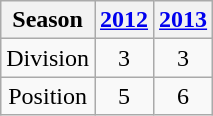<table class="wikitable" style="text-align: Center;">
<tr>
<th>Season</th>
<th><a href='#'>2012</a></th>
<th><a href='#'>2013</a></th>
</tr>
<tr>
<td>Division</td>
<td>3</td>
<td>3</td>
</tr>
<tr>
<td>Position</td>
<td>5</td>
<td>6</td>
</tr>
</table>
